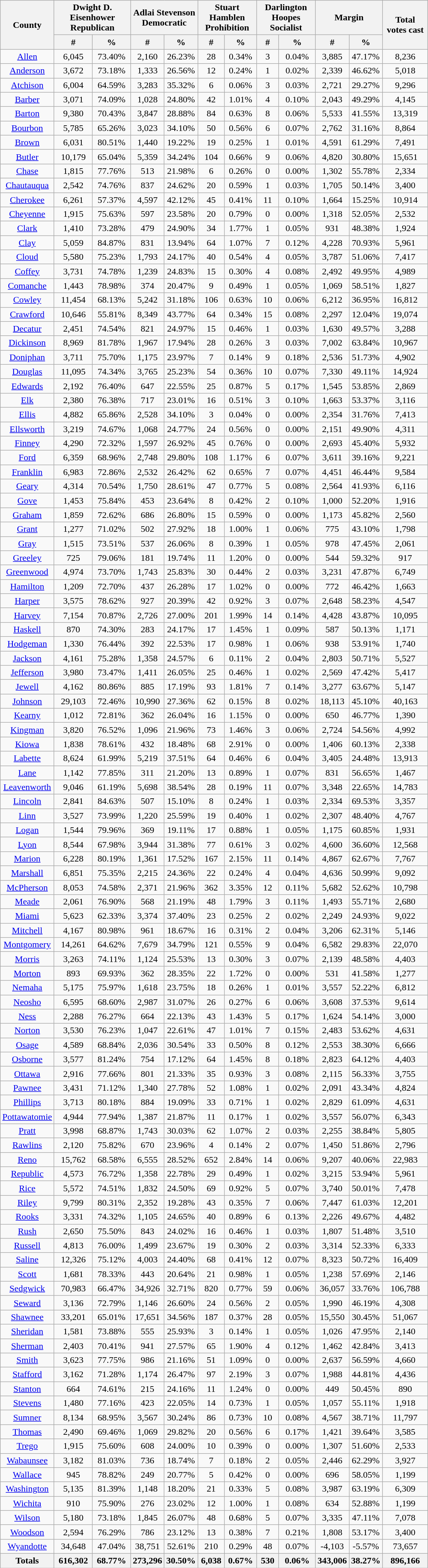<table width="60%"  class="wikitable sortable" style="text-align:center">
<tr>
<th style="text-align:center;" rowspan="2">County</th>
<th style="text-align:center;" colspan="2">Dwight D. Eisenhower<br>Republican</th>
<th style="text-align:center;" colspan="2">Adlai Stevenson<br>Democratic</th>
<th style="text-align:center;" colspan="2">Stuart Hamblen<br>Prohibition</th>
<th style="text-align:center;" colspan="2">Darlington Hoopes<br>Socialist</th>
<th style="text-align:center;" colspan="2">Margin</th>
<th style="text-align:center;" rowspan="2">Total votes cast</th>
</tr>
<tr>
<th style="text-align:center;" data-sort-type="number">#</th>
<th style="text-align:center;" data-sort-type="number">%</th>
<th style="text-align:center;" data-sort-type="number">#</th>
<th style="text-align:center;" data-sort-type="number">%</th>
<th style="text-align:center;" data-sort-type="number">#</th>
<th style="text-align:center;" data-sort-type="number">%</th>
<th style="text-align:center;" data-sort-type="number">#</th>
<th style="text-align:center;" data-sort-type="number">%</th>
<th style="text-align:center;" data-sort-type="number">#</th>
<th style="text-align:center;" data-sort-type="number">%</th>
</tr>
<tr style="text-align:center;">
<td><a href='#'>Allen</a></td>
<td>6,045</td>
<td>73.40%</td>
<td>2,160</td>
<td>26.23%</td>
<td>28</td>
<td>0.34%</td>
<td>3</td>
<td>0.04%</td>
<td>3,885</td>
<td>47.17%</td>
<td>8,236</td>
</tr>
<tr style="text-align:center;">
<td><a href='#'>Anderson</a></td>
<td>3,672</td>
<td>73.18%</td>
<td>1,333</td>
<td>26.56%</td>
<td>12</td>
<td>0.24%</td>
<td>1</td>
<td>0.02%</td>
<td>2,339</td>
<td>46.62%</td>
<td>5,018</td>
</tr>
<tr style="text-align:center;">
<td><a href='#'>Atchison</a></td>
<td>6,004</td>
<td>64.59%</td>
<td>3,283</td>
<td>35.32%</td>
<td>6</td>
<td>0.06%</td>
<td>3</td>
<td>0.03%</td>
<td>2,721</td>
<td>29.27%</td>
<td>9,296</td>
</tr>
<tr style="text-align:center;">
<td><a href='#'>Barber</a></td>
<td>3,071</td>
<td>74.09%</td>
<td>1,028</td>
<td>24.80%</td>
<td>42</td>
<td>1.01%</td>
<td>4</td>
<td>0.10%</td>
<td>2,043</td>
<td>49.29%</td>
<td>4,145</td>
</tr>
<tr style="text-align:center;">
<td><a href='#'>Barton</a></td>
<td>9,380</td>
<td>70.43%</td>
<td>3,847</td>
<td>28.88%</td>
<td>84</td>
<td>0.63%</td>
<td>8</td>
<td>0.06%</td>
<td>5,533</td>
<td>41.55%</td>
<td>13,319</td>
</tr>
<tr style="text-align:center;">
<td><a href='#'>Bourbon</a></td>
<td>5,785</td>
<td>65.26%</td>
<td>3,023</td>
<td>34.10%</td>
<td>50</td>
<td>0.56%</td>
<td>6</td>
<td>0.07%</td>
<td>2,762</td>
<td>31.16%</td>
<td>8,864</td>
</tr>
<tr style="text-align:center;">
<td><a href='#'>Brown</a></td>
<td>6,031</td>
<td>80.51%</td>
<td>1,440</td>
<td>19.22%</td>
<td>19</td>
<td>0.25%</td>
<td>1</td>
<td>0.01%</td>
<td>4,591</td>
<td>61.29%</td>
<td>7,491</td>
</tr>
<tr style="text-align:center;">
<td><a href='#'>Butler</a></td>
<td>10,179</td>
<td>65.04%</td>
<td>5,359</td>
<td>34.24%</td>
<td>104</td>
<td>0.66%</td>
<td>9</td>
<td>0.06%</td>
<td>4,820</td>
<td>30.80%</td>
<td>15,651</td>
</tr>
<tr style="text-align:center;">
<td><a href='#'>Chase</a></td>
<td>1,815</td>
<td>77.76%</td>
<td>513</td>
<td>21.98%</td>
<td>6</td>
<td>0.26%</td>
<td>0</td>
<td>0.00%</td>
<td>1,302</td>
<td>55.78%</td>
<td>2,334</td>
</tr>
<tr style="text-align:center;">
<td><a href='#'>Chautauqua</a></td>
<td>2,542</td>
<td>74.76%</td>
<td>837</td>
<td>24.62%</td>
<td>20</td>
<td>0.59%</td>
<td>1</td>
<td>0.03%</td>
<td>1,705</td>
<td>50.14%</td>
<td>3,400</td>
</tr>
<tr style="text-align:center;">
<td><a href='#'>Cherokee</a></td>
<td>6,261</td>
<td>57.37%</td>
<td>4,597</td>
<td>42.12%</td>
<td>45</td>
<td>0.41%</td>
<td>11</td>
<td>0.10%</td>
<td>1,664</td>
<td>15.25%</td>
<td>10,914</td>
</tr>
<tr style="text-align:center;">
<td><a href='#'>Cheyenne</a></td>
<td>1,915</td>
<td>75.63%</td>
<td>597</td>
<td>23.58%</td>
<td>20</td>
<td>0.79%</td>
<td>0</td>
<td>0.00%</td>
<td>1,318</td>
<td>52.05%</td>
<td>2,532</td>
</tr>
<tr style="text-align:center;">
<td><a href='#'>Clark</a></td>
<td>1,410</td>
<td>73.28%</td>
<td>479</td>
<td>24.90%</td>
<td>34</td>
<td>1.77%</td>
<td>1</td>
<td>0.05%</td>
<td>931</td>
<td>48.38%</td>
<td>1,924</td>
</tr>
<tr style="text-align:center;">
<td><a href='#'>Clay</a></td>
<td>5,059</td>
<td>84.87%</td>
<td>831</td>
<td>13.94%</td>
<td>64</td>
<td>1.07%</td>
<td>7</td>
<td>0.12%</td>
<td>4,228</td>
<td>70.93%</td>
<td>5,961</td>
</tr>
<tr style="text-align:center;">
<td><a href='#'>Cloud</a></td>
<td>5,580</td>
<td>75.23%</td>
<td>1,793</td>
<td>24.17%</td>
<td>40</td>
<td>0.54%</td>
<td>4</td>
<td>0.05%</td>
<td>3,787</td>
<td>51.06%</td>
<td>7,417</td>
</tr>
<tr style="text-align:center;">
<td><a href='#'>Coffey</a></td>
<td>3,731</td>
<td>74.78%</td>
<td>1,239</td>
<td>24.83%</td>
<td>15</td>
<td>0.30%</td>
<td>4</td>
<td>0.08%</td>
<td>2,492</td>
<td>49.95%</td>
<td>4,989</td>
</tr>
<tr style="text-align:center;">
<td><a href='#'>Comanche</a></td>
<td>1,443</td>
<td>78.98%</td>
<td>374</td>
<td>20.47%</td>
<td>9</td>
<td>0.49%</td>
<td>1</td>
<td>0.05%</td>
<td>1,069</td>
<td>58.51%</td>
<td>1,827</td>
</tr>
<tr style="text-align:center;">
<td><a href='#'>Cowley</a></td>
<td>11,454</td>
<td>68.13%</td>
<td>5,242</td>
<td>31.18%</td>
<td>106</td>
<td>0.63%</td>
<td>10</td>
<td>0.06%</td>
<td>6,212</td>
<td>36.95%</td>
<td>16,812</td>
</tr>
<tr style="text-align:center;">
<td><a href='#'>Crawford</a></td>
<td>10,646</td>
<td>55.81%</td>
<td>8,349</td>
<td>43.77%</td>
<td>64</td>
<td>0.34%</td>
<td>15</td>
<td>0.08%</td>
<td>2,297</td>
<td>12.04%</td>
<td>19,074</td>
</tr>
<tr style="text-align:center;">
<td><a href='#'>Decatur</a></td>
<td>2,451</td>
<td>74.54%</td>
<td>821</td>
<td>24.97%</td>
<td>15</td>
<td>0.46%</td>
<td>1</td>
<td>0.03%</td>
<td>1,630</td>
<td>49.57%</td>
<td>3,288</td>
</tr>
<tr style="text-align:center;">
<td><a href='#'>Dickinson</a></td>
<td>8,969</td>
<td>81.78%</td>
<td>1,967</td>
<td>17.94%</td>
<td>28</td>
<td>0.26%</td>
<td>3</td>
<td>0.03%</td>
<td>7,002</td>
<td>63.84%</td>
<td>10,967</td>
</tr>
<tr style="text-align:center;">
<td><a href='#'>Doniphan</a></td>
<td>3,711</td>
<td>75.70%</td>
<td>1,175</td>
<td>23.97%</td>
<td>7</td>
<td>0.14%</td>
<td>9</td>
<td>0.18%</td>
<td>2,536</td>
<td>51.73%</td>
<td>4,902</td>
</tr>
<tr style="text-align:center;">
<td><a href='#'>Douglas</a></td>
<td>11,095</td>
<td>74.34%</td>
<td>3,765</td>
<td>25.23%</td>
<td>54</td>
<td>0.36%</td>
<td>10</td>
<td>0.07%</td>
<td>7,330</td>
<td>49.11%</td>
<td>14,924</td>
</tr>
<tr style="text-align:center;">
<td><a href='#'>Edwards</a></td>
<td>2,192</td>
<td>76.40%</td>
<td>647</td>
<td>22.55%</td>
<td>25</td>
<td>0.87%</td>
<td>5</td>
<td>0.17%</td>
<td>1,545</td>
<td>53.85%</td>
<td>2,869</td>
</tr>
<tr style="text-align:center;">
<td><a href='#'>Elk</a></td>
<td>2,380</td>
<td>76.38%</td>
<td>717</td>
<td>23.01%</td>
<td>16</td>
<td>0.51%</td>
<td>3</td>
<td>0.10%</td>
<td>1,663</td>
<td>53.37%</td>
<td>3,116</td>
</tr>
<tr style="text-align:center;">
<td><a href='#'>Ellis</a></td>
<td>4,882</td>
<td>65.86%</td>
<td>2,528</td>
<td>34.10%</td>
<td>3</td>
<td>0.04%</td>
<td>0</td>
<td>0.00%</td>
<td>2,354</td>
<td>31.76%</td>
<td>7,413</td>
</tr>
<tr style="text-align:center;">
<td><a href='#'>Ellsworth</a></td>
<td>3,219</td>
<td>74.67%</td>
<td>1,068</td>
<td>24.77%</td>
<td>24</td>
<td>0.56%</td>
<td>0</td>
<td>0.00%</td>
<td>2,151</td>
<td>49.90%</td>
<td>4,311</td>
</tr>
<tr style="text-align:center;">
<td><a href='#'>Finney</a></td>
<td>4,290</td>
<td>72.32%</td>
<td>1,597</td>
<td>26.92%</td>
<td>45</td>
<td>0.76%</td>
<td>0</td>
<td>0.00%</td>
<td>2,693</td>
<td>45.40%</td>
<td>5,932</td>
</tr>
<tr style="text-align:center;">
<td><a href='#'>Ford</a></td>
<td>6,359</td>
<td>68.96%</td>
<td>2,748</td>
<td>29.80%</td>
<td>108</td>
<td>1.17%</td>
<td>6</td>
<td>0.07%</td>
<td>3,611</td>
<td>39.16%</td>
<td>9,221</td>
</tr>
<tr style="text-align:center;">
<td><a href='#'>Franklin</a></td>
<td>6,983</td>
<td>72.86%</td>
<td>2,532</td>
<td>26.42%</td>
<td>62</td>
<td>0.65%</td>
<td>7</td>
<td>0.07%</td>
<td>4,451</td>
<td>46.44%</td>
<td>9,584</td>
</tr>
<tr style="text-align:center;">
<td><a href='#'>Geary</a></td>
<td>4,314</td>
<td>70.54%</td>
<td>1,750</td>
<td>28.61%</td>
<td>47</td>
<td>0.77%</td>
<td>5</td>
<td>0.08%</td>
<td>2,564</td>
<td>41.93%</td>
<td>6,116</td>
</tr>
<tr style="text-align:center;">
<td><a href='#'>Gove</a></td>
<td>1,453</td>
<td>75.84%</td>
<td>453</td>
<td>23.64%</td>
<td>8</td>
<td>0.42%</td>
<td>2</td>
<td>0.10%</td>
<td>1,000</td>
<td>52.20%</td>
<td>1,916</td>
</tr>
<tr style="text-align:center;">
<td><a href='#'>Graham</a></td>
<td>1,859</td>
<td>72.62%</td>
<td>686</td>
<td>26.80%</td>
<td>15</td>
<td>0.59%</td>
<td>0</td>
<td>0.00%</td>
<td>1,173</td>
<td>45.82%</td>
<td>2,560</td>
</tr>
<tr style="text-align:center;">
<td><a href='#'>Grant</a></td>
<td>1,277</td>
<td>71.02%</td>
<td>502</td>
<td>27.92%</td>
<td>18</td>
<td>1.00%</td>
<td>1</td>
<td>0.06%</td>
<td>775</td>
<td>43.10%</td>
<td>1,798</td>
</tr>
<tr style="text-align:center;">
<td><a href='#'>Gray</a></td>
<td>1,515</td>
<td>73.51%</td>
<td>537</td>
<td>26.06%</td>
<td>8</td>
<td>0.39%</td>
<td>1</td>
<td>0.05%</td>
<td>978</td>
<td>47.45%</td>
<td>2,061</td>
</tr>
<tr style="text-align:center;">
<td><a href='#'>Greeley</a></td>
<td>725</td>
<td>79.06%</td>
<td>181</td>
<td>19.74%</td>
<td>11</td>
<td>1.20%</td>
<td>0</td>
<td>0.00%</td>
<td>544</td>
<td>59.32%</td>
<td>917</td>
</tr>
<tr style="text-align:center;">
<td><a href='#'>Greenwood</a></td>
<td>4,974</td>
<td>73.70%</td>
<td>1,743</td>
<td>25.83%</td>
<td>30</td>
<td>0.44%</td>
<td>2</td>
<td>0.03%</td>
<td>3,231</td>
<td>47.87%</td>
<td>6,749</td>
</tr>
<tr style="text-align:center;">
<td><a href='#'>Hamilton</a></td>
<td>1,209</td>
<td>72.70%</td>
<td>437</td>
<td>26.28%</td>
<td>17</td>
<td>1.02%</td>
<td>0</td>
<td>0.00%</td>
<td>772</td>
<td>46.42%</td>
<td>1,663</td>
</tr>
<tr style="text-align:center;">
<td><a href='#'>Harper</a></td>
<td>3,575</td>
<td>78.62%</td>
<td>927</td>
<td>20.39%</td>
<td>42</td>
<td>0.92%</td>
<td>3</td>
<td>0.07%</td>
<td>2,648</td>
<td>58.23%</td>
<td>4,547</td>
</tr>
<tr style="text-align:center;">
<td><a href='#'>Harvey</a></td>
<td>7,154</td>
<td>70.87%</td>
<td>2,726</td>
<td>27.00%</td>
<td>201</td>
<td>1.99%</td>
<td>14</td>
<td>0.14%</td>
<td>4,428</td>
<td>43.87%</td>
<td>10,095</td>
</tr>
<tr style="text-align:center;">
<td><a href='#'>Haskell</a></td>
<td>870</td>
<td>74.30%</td>
<td>283</td>
<td>24.17%</td>
<td>17</td>
<td>1.45%</td>
<td>1</td>
<td>0.09%</td>
<td>587</td>
<td>50.13%</td>
<td>1,171</td>
</tr>
<tr style="text-align:center;">
<td><a href='#'>Hodgeman</a></td>
<td>1,330</td>
<td>76.44%</td>
<td>392</td>
<td>22.53%</td>
<td>17</td>
<td>0.98%</td>
<td>1</td>
<td>0.06%</td>
<td>938</td>
<td>53.91%</td>
<td>1,740</td>
</tr>
<tr style="text-align:center;">
<td><a href='#'>Jackson</a></td>
<td>4,161</td>
<td>75.28%</td>
<td>1,358</td>
<td>24.57%</td>
<td>6</td>
<td>0.11%</td>
<td>2</td>
<td>0.04%</td>
<td>2,803</td>
<td>50.71%</td>
<td>5,527</td>
</tr>
<tr style="text-align:center;">
<td><a href='#'>Jefferson</a></td>
<td>3,980</td>
<td>73.47%</td>
<td>1,411</td>
<td>26.05%</td>
<td>25</td>
<td>0.46%</td>
<td>1</td>
<td>0.02%</td>
<td>2,569</td>
<td>47.42%</td>
<td>5,417</td>
</tr>
<tr style="text-align:center;">
<td><a href='#'>Jewell</a></td>
<td>4,162</td>
<td>80.86%</td>
<td>885</td>
<td>17.19%</td>
<td>93</td>
<td>1.81%</td>
<td>7</td>
<td>0.14%</td>
<td>3,277</td>
<td>63.67%</td>
<td>5,147</td>
</tr>
<tr style="text-align:center;">
<td><a href='#'>Johnson</a></td>
<td>29,103</td>
<td>72.46%</td>
<td>10,990</td>
<td>27.36%</td>
<td>62</td>
<td>0.15%</td>
<td>8</td>
<td>0.02%</td>
<td>18,113</td>
<td>45.10%</td>
<td>40,163</td>
</tr>
<tr style="text-align:center;">
<td><a href='#'>Kearny</a></td>
<td>1,012</td>
<td>72.81%</td>
<td>362</td>
<td>26.04%</td>
<td>16</td>
<td>1.15%</td>
<td>0</td>
<td>0.00%</td>
<td>650</td>
<td>46.77%</td>
<td>1,390</td>
</tr>
<tr style="text-align:center;">
<td><a href='#'>Kingman</a></td>
<td>3,820</td>
<td>76.52%</td>
<td>1,096</td>
<td>21.96%</td>
<td>73</td>
<td>1.46%</td>
<td>3</td>
<td>0.06%</td>
<td>2,724</td>
<td>54.56%</td>
<td>4,992</td>
</tr>
<tr style="text-align:center;">
<td><a href='#'>Kiowa</a></td>
<td>1,838</td>
<td>78.61%</td>
<td>432</td>
<td>18.48%</td>
<td>68</td>
<td>2.91%</td>
<td>0</td>
<td>0.00%</td>
<td>1,406</td>
<td>60.13%</td>
<td>2,338</td>
</tr>
<tr style="text-align:center;">
<td><a href='#'>Labette</a></td>
<td>8,624</td>
<td>61.99%</td>
<td>5,219</td>
<td>37.51%</td>
<td>64</td>
<td>0.46%</td>
<td>6</td>
<td>0.04%</td>
<td>3,405</td>
<td>24.48%</td>
<td>13,913</td>
</tr>
<tr style="text-align:center;">
<td><a href='#'>Lane</a></td>
<td>1,142</td>
<td>77.85%</td>
<td>311</td>
<td>21.20%</td>
<td>13</td>
<td>0.89%</td>
<td>1</td>
<td>0.07%</td>
<td>831</td>
<td>56.65%</td>
<td>1,467</td>
</tr>
<tr style="text-align:center;">
<td><a href='#'>Leavenworth</a></td>
<td>9,046</td>
<td>61.19%</td>
<td>5,698</td>
<td>38.54%</td>
<td>28</td>
<td>0.19%</td>
<td>11</td>
<td>0.07%</td>
<td>3,348</td>
<td>22.65%</td>
<td>14,783</td>
</tr>
<tr style="text-align:center;">
<td><a href='#'>Lincoln</a></td>
<td>2,841</td>
<td>84.63%</td>
<td>507</td>
<td>15.10%</td>
<td>8</td>
<td>0.24%</td>
<td>1</td>
<td>0.03%</td>
<td>2,334</td>
<td>69.53%</td>
<td>3,357</td>
</tr>
<tr style="text-align:center;">
<td><a href='#'>Linn</a></td>
<td>3,527</td>
<td>73.99%</td>
<td>1,220</td>
<td>25.59%</td>
<td>19</td>
<td>0.40%</td>
<td>1</td>
<td>0.02%</td>
<td>2,307</td>
<td>48.40%</td>
<td>4,767</td>
</tr>
<tr style="text-align:center;">
<td><a href='#'>Logan</a></td>
<td>1,544</td>
<td>79.96%</td>
<td>369</td>
<td>19.11%</td>
<td>17</td>
<td>0.88%</td>
<td>1</td>
<td>0.05%</td>
<td>1,175</td>
<td>60.85%</td>
<td>1,931</td>
</tr>
<tr style="text-align:center;">
<td><a href='#'>Lyon</a></td>
<td>8,544</td>
<td>67.98%</td>
<td>3,944</td>
<td>31.38%</td>
<td>77</td>
<td>0.61%</td>
<td>3</td>
<td>0.02%</td>
<td>4,600</td>
<td>36.60%</td>
<td>12,568</td>
</tr>
<tr style="text-align:center;">
<td><a href='#'>Marion</a></td>
<td>6,228</td>
<td>80.19%</td>
<td>1,361</td>
<td>17.52%</td>
<td>167</td>
<td>2.15%</td>
<td>11</td>
<td>0.14%</td>
<td>4,867</td>
<td>62.67%</td>
<td>7,767</td>
</tr>
<tr style="text-align:center;">
<td><a href='#'>Marshall</a></td>
<td>6,851</td>
<td>75.35%</td>
<td>2,215</td>
<td>24.36%</td>
<td>22</td>
<td>0.24%</td>
<td>4</td>
<td>0.04%</td>
<td>4,636</td>
<td>50.99%</td>
<td>9,092</td>
</tr>
<tr style="text-align:center;">
<td><a href='#'>McPherson</a></td>
<td>8,053</td>
<td>74.58%</td>
<td>2,371</td>
<td>21.96%</td>
<td>362</td>
<td>3.35%</td>
<td>12</td>
<td>0.11%</td>
<td>5,682</td>
<td>52.62%</td>
<td>10,798</td>
</tr>
<tr style="text-align:center;">
<td><a href='#'>Meade</a></td>
<td>2,061</td>
<td>76.90%</td>
<td>568</td>
<td>21.19%</td>
<td>48</td>
<td>1.79%</td>
<td>3</td>
<td>0.11%</td>
<td>1,493</td>
<td>55.71%</td>
<td>2,680</td>
</tr>
<tr style="text-align:center;">
<td><a href='#'>Miami</a></td>
<td>5,623</td>
<td>62.33%</td>
<td>3,374</td>
<td>37.40%</td>
<td>23</td>
<td>0.25%</td>
<td>2</td>
<td>0.02%</td>
<td>2,249</td>
<td>24.93%</td>
<td>9,022</td>
</tr>
<tr style="text-align:center;">
<td><a href='#'>Mitchell</a></td>
<td>4,167</td>
<td>80.98%</td>
<td>961</td>
<td>18.67%</td>
<td>16</td>
<td>0.31%</td>
<td>2</td>
<td>0.04%</td>
<td>3,206</td>
<td>62.31%</td>
<td>5,146</td>
</tr>
<tr style="text-align:center;">
<td><a href='#'>Montgomery</a></td>
<td>14,261</td>
<td>64.62%</td>
<td>7,679</td>
<td>34.79%</td>
<td>121</td>
<td>0.55%</td>
<td>9</td>
<td>0.04%</td>
<td>6,582</td>
<td>29.83%</td>
<td>22,070</td>
</tr>
<tr style="text-align:center;">
<td><a href='#'>Morris</a></td>
<td>3,263</td>
<td>74.11%</td>
<td>1,124</td>
<td>25.53%</td>
<td>13</td>
<td>0.30%</td>
<td>3</td>
<td>0.07%</td>
<td>2,139</td>
<td>48.58%</td>
<td>4,403</td>
</tr>
<tr style="text-align:center;">
<td><a href='#'>Morton</a></td>
<td>893</td>
<td>69.93%</td>
<td>362</td>
<td>28.35%</td>
<td>22</td>
<td>1.72%</td>
<td>0</td>
<td>0.00%</td>
<td>531</td>
<td>41.58%</td>
<td>1,277</td>
</tr>
<tr style="text-align:center;">
<td><a href='#'>Nemaha</a></td>
<td>5,175</td>
<td>75.97%</td>
<td>1,618</td>
<td>23.75%</td>
<td>18</td>
<td>0.26%</td>
<td>1</td>
<td>0.01%</td>
<td>3,557</td>
<td>52.22%</td>
<td>6,812</td>
</tr>
<tr style="text-align:center;">
<td><a href='#'>Neosho</a></td>
<td>6,595</td>
<td>68.60%</td>
<td>2,987</td>
<td>31.07%</td>
<td>26</td>
<td>0.27%</td>
<td>6</td>
<td>0.06%</td>
<td>3,608</td>
<td>37.53%</td>
<td>9,614</td>
</tr>
<tr style="text-align:center;">
<td><a href='#'>Ness</a></td>
<td>2,288</td>
<td>76.27%</td>
<td>664</td>
<td>22.13%</td>
<td>43</td>
<td>1.43%</td>
<td>5</td>
<td>0.17%</td>
<td>1,624</td>
<td>54.14%</td>
<td>3,000</td>
</tr>
<tr style="text-align:center;">
<td><a href='#'>Norton</a></td>
<td>3,530</td>
<td>76.23%</td>
<td>1,047</td>
<td>22.61%</td>
<td>47</td>
<td>1.01%</td>
<td>7</td>
<td>0.15%</td>
<td>2,483</td>
<td>53.62%</td>
<td>4,631</td>
</tr>
<tr style="text-align:center;">
<td><a href='#'>Osage</a></td>
<td>4,589</td>
<td>68.84%</td>
<td>2,036</td>
<td>30.54%</td>
<td>33</td>
<td>0.50%</td>
<td>8</td>
<td>0.12%</td>
<td>2,553</td>
<td>38.30%</td>
<td>6,666</td>
</tr>
<tr style="text-align:center;">
<td><a href='#'>Osborne</a></td>
<td>3,577</td>
<td>81.24%</td>
<td>754</td>
<td>17.12%</td>
<td>64</td>
<td>1.45%</td>
<td>8</td>
<td>0.18%</td>
<td>2,823</td>
<td>64.12%</td>
<td>4,403</td>
</tr>
<tr style="text-align:center;">
<td><a href='#'>Ottawa</a></td>
<td>2,916</td>
<td>77.66%</td>
<td>801</td>
<td>21.33%</td>
<td>35</td>
<td>0.93%</td>
<td>3</td>
<td>0.08%</td>
<td>2,115</td>
<td>56.33%</td>
<td>3,755</td>
</tr>
<tr style="text-align:center;">
<td><a href='#'>Pawnee</a></td>
<td>3,431</td>
<td>71.12%</td>
<td>1,340</td>
<td>27.78%</td>
<td>52</td>
<td>1.08%</td>
<td>1</td>
<td>0.02%</td>
<td>2,091</td>
<td>43.34%</td>
<td>4,824</td>
</tr>
<tr style="text-align:center;">
<td><a href='#'>Phillips</a></td>
<td>3,713</td>
<td>80.18%</td>
<td>884</td>
<td>19.09%</td>
<td>33</td>
<td>0.71%</td>
<td>1</td>
<td>0.02%</td>
<td>2,829</td>
<td>61.09%</td>
<td>4,631</td>
</tr>
<tr style="text-align:center;">
<td><a href='#'>Pottawatomie</a></td>
<td>4,944</td>
<td>77.94%</td>
<td>1,387</td>
<td>21.87%</td>
<td>11</td>
<td>0.17%</td>
<td>1</td>
<td>0.02%</td>
<td>3,557</td>
<td>56.07%</td>
<td>6,343</td>
</tr>
<tr style="text-align:center;">
<td><a href='#'>Pratt</a></td>
<td>3,998</td>
<td>68.87%</td>
<td>1,743</td>
<td>30.03%</td>
<td>62</td>
<td>1.07%</td>
<td>2</td>
<td>0.03%</td>
<td>2,255</td>
<td>38.84%</td>
<td>5,805</td>
</tr>
<tr style="text-align:center;">
<td><a href='#'>Rawlins</a></td>
<td>2,120</td>
<td>75.82%</td>
<td>670</td>
<td>23.96%</td>
<td>4</td>
<td>0.14%</td>
<td>2</td>
<td>0.07%</td>
<td>1,450</td>
<td>51.86%</td>
<td>2,796</td>
</tr>
<tr style="text-align:center;">
<td><a href='#'>Reno</a></td>
<td>15,762</td>
<td>68.58%</td>
<td>6,555</td>
<td>28.52%</td>
<td>652</td>
<td>2.84%</td>
<td>14</td>
<td>0.06%</td>
<td>9,207</td>
<td>40.06%</td>
<td>22,983</td>
</tr>
<tr style="text-align:center;">
<td><a href='#'>Republic</a></td>
<td>4,573</td>
<td>76.72%</td>
<td>1,358</td>
<td>22.78%</td>
<td>29</td>
<td>0.49%</td>
<td>1</td>
<td>0.02%</td>
<td>3,215</td>
<td>53.94%</td>
<td>5,961</td>
</tr>
<tr style="text-align:center;">
<td><a href='#'>Rice</a></td>
<td>5,572</td>
<td>74.51%</td>
<td>1,832</td>
<td>24.50%</td>
<td>69</td>
<td>0.92%</td>
<td>5</td>
<td>0.07%</td>
<td>3,740</td>
<td>50.01%</td>
<td>7,478</td>
</tr>
<tr style="text-align:center;">
<td><a href='#'>Riley</a></td>
<td>9,799</td>
<td>80.31%</td>
<td>2,352</td>
<td>19.28%</td>
<td>43</td>
<td>0.35%</td>
<td>7</td>
<td>0.06%</td>
<td>7,447</td>
<td>61.03%</td>
<td>12,201</td>
</tr>
<tr style="text-align:center;">
<td><a href='#'>Rooks</a></td>
<td>3,331</td>
<td>74.32%</td>
<td>1,105</td>
<td>24.65%</td>
<td>40</td>
<td>0.89%</td>
<td>6</td>
<td>0.13%</td>
<td>2,226</td>
<td>49.67%</td>
<td>4,482</td>
</tr>
<tr style="text-align:center;">
<td><a href='#'>Rush</a></td>
<td>2,650</td>
<td>75.50%</td>
<td>843</td>
<td>24.02%</td>
<td>16</td>
<td>0.46%</td>
<td>1</td>
<td>0.03%</td>
<td>1,807</td>
<td>51.48%</td>
<td>3,510</td>
</tr>
<tr style="text-align:center;">
<td><a href='#'>Russell</a></td>
<td>4,813</td>
<td>76.00%</td>
<td>1,499</td>
<td>23.67%</td>
<td>19</td>
<td>0.30%</td>
<td>2</td>
<td>0.03%</td>
<td>3,314</td>
<td>52.33%</td>
<td>6,333</td>
</tr>
<tr style="text-align:center;">
<td><a href='#'>Saline</a></td>
<td>12,326</td>
<td>75.12%</td>
<td>4,003</td>
<td>24.40%</td>
<td>68</td>
<td>0.41%</td>
<td>12</td>
<td>0.07%</td>
<td>8,323</td>
<td>50.72%</td>
<td>16,409</td>
</tr>
<tr style="text-align:center;">
<td><a href='#'>Scott</a></td>
<td>1,681</td>
<td>78.33%</td>
<td>443</td>
<td>20.64%</td>
<td>21</td>
<td>0.98%</td>
<td>1</td>
<td>0.05%</td>
<td>1,238</td>
<td>57.69%</td>
<td>2,146</td>
</tr>
<tr style="text-align:center;">
<td><a href='#'>Sedgwick</a></td>
<td>70,983</td>
<td>66.47%</td>
<td>34,926</td>
<td>32.71%</td>
<td>820</td>
<td>0.77%</td>
<td>59</td>
<td>0.06%</td>
<td>36,057</td>
<td>33.76%</td>
<td>106,788</td>
</tr>
<tr style="text-align:center;">
<td><a href='#'>Seward</a></td>
<td>3,136</td>
<td>72.79%</td>
<td>1,146</td>
<td>26.60%</td>
<td>24</td>
<td>0.56%</td>
<td>2</td>
<td>0.05%</td>
<td>1,990</td>
<td>46.19%</td>
<td>4,308</td>
</tr>
<tr style="text-align:center;">
<td><a href='#'>Shawnee</a></td>
<td>33,201</td>
<td>65.01%</td>
<td>17,651</td>
<td>34.56%</td>
<td>187</td>
<td>0.37%</td>
<td>28</td>
<td>0.05%</td>
<td>15,550</td>
<td>30.45%</td>
<td>51,067</td>
</tr>
<tr style="text-align:center;">
<td><a href='#'>Sheridan</a></td>
<td>1,581</td>
<td>73.88%</td>
<td>555</td>
<td>25.93%</td>
<td>3</td>
<td>0.14%</td>
<td>1</td>
<td>0.05%</td>
<td>1,026</td>
<td>47.95%</td>
<td>2,140</td>
</tr>
<tr style="text-align:center;">
<td><a href='#'>Sherman</a></td>
<td>2,403</td>
<td>70.41%</td>
<td>941</td>
<td>27.57%</td>
<td>65</td>
<td>1.90%</td>
<td>4</td>
<td>0.12%</td>
<td>1,462</td>
<td>42.84%</td>
<td>3,413</td>
</tr>
<tr style="text-align:center;">
<td><a href='#'>Smith</a></td>
<td>3,623</td>
<td>77.75%</td>
<td>986</td>
<td>21.16%</td>
<td>51</td>
<td>1.09%</td>
<td>0</td>
<td>0.00%</td>
<td>2,637</td>
<td>56.59%</td>
<td>4,660</td>
</tr>
<tr style="text-align:center;">
<td><a href='#'>Stafford</a></td>
<td>3,162</td>
<td>71.28%</td>
<td>1,174</td>
<td>26.47%</td>
<td>97</td>
<td>2.19%</td>
<td>3</td>
<td>0.07%</td>
<td>1,988</td>
<td>44.81%</td>
<td>4,436</td>
</tr>
<tr style="text-align:center;">
<td><a href='#'>Stanton</a></td>
<td>664</td>
<td>74.61%</td>
<td>215</td>
<td>24.16%</td>
<td>11</td>
<td>1.24%</td>
<td>0</td>
<td>0.00%</td>
<td>449</td>
<td>50.45%</td>
<td>890</td>
</tr>
<tr style="text-align:center;">
<td><a href='#'>Stevens</a></td>
<td>1,480</td>
<td>77.16%</td>
<td>423</td>
<td>22.05%</td>
<td>14</td>
<td>0.73%</td>
<td>1</td>
<td>0.05%</td>
<td>1,057</td>
<td>55.11%</td>
<td>1,918</td>
</tr>
<tr style="text-align:center;">
<td><a href='#'>Sumner</a></td>
<td>8,134</td>
<td>68.95%</td>
<td>3,567</td>
<td>30.24%</td>
<td>86</td>
<td>0.73%</td>
<td>10</td>
<td>0.08%</td>
<td>4,567</td>
<td>38.71%</td>
<td>11,797</td>
</tr>
<tr style="text-align:center;">
<td><a href='#'>Thomas</a></td>
<td>2,490</td>
<td>69.46%</td>
<td>1,069</td>
<td>29.82%</td>
<td>20</td>
<td>0.56%</td>
<td>6</td>
<td>0.17%</td>
<td>1,421</td>
<td>39.64%</td>
<td>3,585</td>
</tr>
<tr style="text-align:center;">
<td><a href='#'>Trego</a></td>
<td>1,915</td>
<td>75.60%</td>
<td>608</td>
<td>24.00%</td>
<td>10</td>
<td>0.39%</td>
<td>0</td>
<td>0.00%</td>
<td>1,307</td>
<td>51.60%</td>
<td>2,533</td>
</tr>
<tr style="text-align:center;">
<td><a href='#'>Wabaunsee</a></td>
<td>3,182</td>
<td>81.03%</td>
<td>736</td>
<td>18.74%</td>
<td>7</td>
<td>0.18%</td>
<td>2</td>
<td>0.05%</td>
<td>2,446</td>
<td>62.29%</td>
<td>3,927</td>
</tr>
<tr style="text-align:center;">
<td><a href='#'>Wallace</a></td>
<td>945</td>
<td>78.82%</td>
<td>249</td>
<td>20.77%</td>
<td>5</td>
<td>0.42%</td>
<td>0</td>
<td>0.00%</td>
<td>696</td>
<td>58.05%</td>
<td>1,199</td>
</tr>
<tr style="text-align:center;">
<td><a href='#'>Washington</a></td>
<td>5,135</td>
<td>81.39%</td>
<td>1,148</td>
<td>18.20%</td>
<td>21</td>
<td>0.33%</td>
<td>5</td>
<td>0.08%</td>
<td>3,987</td>
<td>63.19%</td>
<td>6,309</td>
</tr>
<tr style="text-align:center;">
<td><a href='#'>Wichita</a></td>
<td>910</td>
<td>75.90%</td>
<td>276</td>
<td>23.02%</td>
<td>12</td>
<td>1.00%</td>
<td>1</td>
<td>0.08%</td>
<td>634</td>
<td>52.88%</td>
<td>1,199</td>
</tr>
<tr style="text-align:center;">
<td><a href='#'>Wilson</a></td>
<td>5,180</td>
<td>73.18%</td>
<td>1,845</td>
<td>26.07%</td>
<td>48</td>
<td>0.68%</td>
<td>5</td>
<td>0.07%</td>
<td>3,335</td>
<td>47.11%</td>
<td>7,078</td>
</tr>
<tr style="text-align:center;">
<td><a href='#'>Woodson</a></td>
<td>2,594</td>
<td>76.29%</td>
<td>786</td>
<td>23.12%</td>
<td>13</td>
<td>0.38%</td>
<td>7</td>
<td>0.21%</td>
<td>1,808</td>
<td>53.17%</td>
<td>3,400</td>
</tr>
<tr style="text-align:center;">
<td><a href='#'>Wyandotte</a></td>
<td>34,648</td>
<td>47.04%</td>
<td>38,751</td>
<td>52.61%</td>
<td>210</td>
<td>0.29%</td>
<td>48</td>
<td>0.07%</td>
<td>-4,103</td>
<td>-5.57%</td>
<td>73,657</td>
</tr>
<tr style="text-align:center;">
<th>Totals</th>
<th>616,302</th>
<th>68.77%</th>
<th>273,296</th>
<th>30.50%</th>
<th>6,038</th>
<th>0.67%</th>
<th>530</th>
<th>0.06%</th>
<th>343,006</th>
<th>38.27%</th>
<th>896,166</th>
</tr>
</table>
